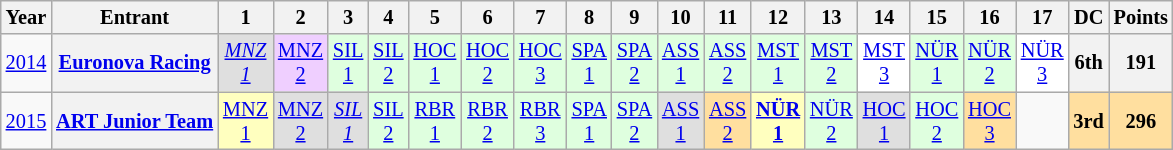<table class="wikitable" style="text-align:center; font-size:85%">
<tr>
<th>Year</th>
<th>Entrant</th>
<th>1</th>
<th>2</th>
<th>3</th>
<th>4</th>
<th>5</th>
<th>6</th>
<th>7</th>
<th>8</th>
<th>9</th>
<th>10</th>
<th>11</th>
<th>12</th>
<th>13</th>
<th>14</th>
<th>15</th>
<th>16</th>
<th>17</th>
<th>DC</th>
<th>Points</th>
</tr>
<tr>
<td><a href='#'>2014</a></td>
<th nowrap><a href='#'>Euronova Racing</a></th>
<td style="background:#DFDFDF;"><em><a href='#'>MNZ<br>1</a></em><br></td>
<td style="background:#EFCFFF;"><a href='#'>MNZ<br>2</a><br></td>
<td style="background:#DFFFDF;"><a href='#'>SIL<br>1</a><br></td>
<td style="background:#DFFFDF;"><a href='#'>SIL<br>2</a><br></td>
<td style="background:#DFFFDF;"><a href='#'>HOC<br>1</a><br></td>
<td style="background:#DFFFDF;"><a href='#'>HOC<br>2</a><br></td>
<td style="background:#DFFFDF;"><a href='#'>HOC<br>3</a><br></td>
<td style="background:#DFFFDF;"><a href='#'>SPA<br>1</a><br></td>
<td style="background:#DFFFDF;"><a href='#'>SPA<br>2</a><br></td>
<td style="background:#DFFFDF;"><a href='#'>ASS<br>1</a><br></td>
<td style="background:#DFFFDF;"><a href='#'>ASS<br>2</a><br></td>
<td style="background:#DFFFDF;"><a href='#'>MST<br>1</a><br></td>
<td style="background:#DFFFDF;"><a href='#'>MST<br>2</a><br></td>
<td style="background:#FFFFFF;"><a href='#'>MST<br>3</a><br></td>
<td style="background:#DFFFDF;"><a href='#'>NÜR<br>1</a><br></td>
<td style="background:#DFFFDF;"><a href='#'>NÜR<br>2</a><br></td>
<td style="background:#FFFFFF;"><a href='#'>NÜR<br>3</a><br></td>
<th>6th</th>
<th>191</th>
</tr>
<tr>
<td><a href='#'>2015</a></td>
<th nowrap><a href='#'>ART Junior Team</a></th>
<td style="background:#FFFFBF;"><a href='#'>MNZ<br>1</a><br></td>
<td style="background:#DFDFDF;"><a href='#'>MNZ<br>2</a><br></td>
<td style="background:#DFDFDF;"><em><a href='#'>SIL<br>1</a></em><br></td>
<td style="background:#DFFFDF;"><a href='#'>SIL<br>2</a><br></td>
<td style="background:#DFFFDF;"><a href='#'>RBR<br>1</a><br></td>
<td style="background:#DFFFDF;"><a href='#'>RBR<br>2</a><br></td>
<td style="background:#DFFFDF;"><a href='#'>RBR<br>3</a><br></td>
<td style="background:#DFFFDF;"><a href='#'>SPA<br>1</a><br></td>
<td style="background:#DFFFDF;"><a href='#'>SPA<br>2</a><br></td>
<td style="background:#DFDFDF;"><a href='#'>ASS<br>1</a><br></td>
<td style="background:#FFDF9F;"><a href='#'>ASS<br>2</a><br></td>
<td style="background:#FFFFBF;"><strong><a href='#'>NÜR<br>1</a></strong><br></td>
<td style="background:#DFFFDF;"><a href='#'>NÜR<br>2</a><br></td>
<td style="background:#DFDFDF;"><a href='#'>HOC<br>1</a><br></td>
<td style="background:#DFFFDF;"><a href='#'>HOC<br>2</a><br></td>
<td style="background:#FFDF9F;"><a href='#'>HOC<br>3</a><br></td>
<td></td>
<th style="background:#FFDF9F;">3rd</th>
<th style="background:#FFDF9F;">296</th>
</tr>
</table>
